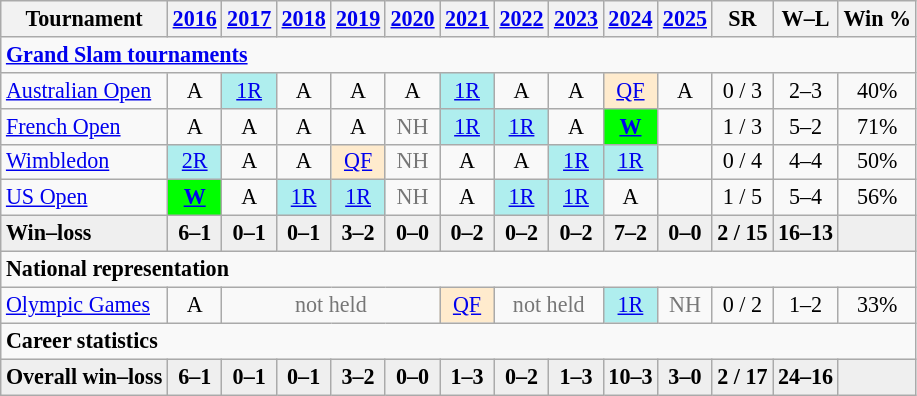<table class="wikitable nowrap" style="text-align:center; font-size:92%">
<tr>
<th>Tournament</th>
<th><a href='#'>2016</a></th>
<th><a href='#'>2017</a></th>
<th><a href='#'>2018</a></th>
<th><a href='#'>2019</a></th>
<th><a href='#'>2020</a></th>
<th><a href='#'>2021</a></th>
<th><a href='#'>2022</a></th>
<th><a href='#'>2023</a></th>
<th><a href='#'>2024</a></th>
<th><a href='#'>2025</a></th>
<th>SR</th>
<th>W–L</th>
<th>Win %</th>
</tr>
<tr>
<td colspan="14" align="left"><strong><a href='#'>Grand Slam tournaments</a></strong></td>
</tr>
<tr>
<td align=left><a href='#'>Australian Open</a></td>
<td>A</td>
<td bgcolor=afeeee><a href='#'>1R</a></td>
<td>A</td>
<td>A</td>
<td>A</td>
<td bgcolor=afeeee><a href='#'>1R</a></td>
<td>A</td>
<td>A</td>
<td bgcolor=ffebcd><a href='#'>QF</a></td>
<td>A</td>
<td>0 / 3</td>
<td>2–3</td>
<td>40%</td>
</tr>
<tr>
<td align=left><a href='#'>French Open</a></td>
<td>A</td>
<td>A</td>
<td>A</td>
<td>A</td>
<td style=color:#767676>NH</td>
<td bgcolor=afeeee><a href='#'>1R</a></td>
<td bgcolor=afeeee><a href='#'>1R</a></td>
<td>A</td>
<td bgcolor=lime><a href='#'><strong>W</strong></a></td>
<td></td>
<td>1 / 3</td>
<td>5–2</td>
<td>71%</td>
</tr>
<tr>
<td align=left><a href='#'>Wimbledon</a></td>
<td bgcolor=afeeee><a href='#'>2R</a></td>
<td>A</td>
<td>A</td>
<td bgcolor=ffebcd><a href='#'>QF</a></td>
<td style=color:#767676>NH</td>
<td>A</td>
<td>A</td>
<td bgcolor=afeeee><a href='#'>1R</a></td>
<td bgcolor=afeeee><a href='#'>1R</a></td>
<td></td>
<td>0 / 4</td>
<td>4–4</td>
<td>50%</td>
</tr>
<tr>
<td align=left><a href='#'>US Open</a></td>
<td bgcolor=lime><a href='#'><strong>W</strong></a></td>
<td>A</td>
<td bgcolor=afeeee><a href='#'>1R</a></td>
<td bgcolor=afeeee><a href='#'>1R</a></td>
<td style=color:#767676>NH</td>
<td>A</td>
<td bgcolor=afeeee><a href='#'>1R</a></td>
<td bgcolor=afeeee><a href='#'>1R</a></td>
<td>A</td>
<td></td>
<td>1 / 5</td>
<td>5–4</td>
<td>56%</td>
</tr>
<tr style=font-weight:bold;background:#efefef>
<td align=left>Win–loss</td>
<td>6–1</td>
<td>0–1</td>
<td>0–1</td>
<td>3–2</td>
<td>0–0</td>
<td>0–2</td>
<td>0–2</td>
<td>0–2</td>
<td>7–2</td>
<td>0–0</td>
<td>2 / 15</td>
<td>16–13</td>
<td></td>
</tr>
<tr>
<td colspan="14" align="left"><strong>National representation</strong></td>
</tr>
<tr>
<td align=left><a href='#'>Olympic Games</a></td>
<td>A</td>
<td colspan=4 style=color:#767676>not held</td>
<td bgcolor=ffebcd><a href='#'>QF</a></td>
<td colspan=2 style=color:#767676>not held</td>
<td bgcolor=afeeee><a href='#'>1R</a></td>
<td style=color:#767676>NH</td>
<td>0 / 2</td>
<td>1–2</td>
<td>33%</td>
</tr>
<tr>
<td colspan="14" align="left"><strong>Career statistics</strong></td>
</tr>
<tr style=font-weight:bold;background:#efefef>
<td align=left>Overall win–loss</td>
<td>6–1</td>
<td>0–1</td>
<td>0–1</td>
<td>3–2</td>
<td>0–0</td>
<td>1–3</td>
<td>0–2</td>
<td>1–3</td>
<td>10–3</td>
<td>3–0</td>
<td>2 / 17</td>
<td>24–16</td>
<td></td>
</tr>
</table>
